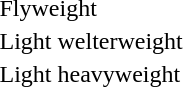<table>
<tr>
<td rowspan=2>Flyweight <br></td>
<td rowspan=2></td>
<td rowspan=2></td>
<td></td>
</tr>
<tr>
<td></td>
</tr>
<tr>
<td rowspan=2>Light welterweight<br></td>
<td rowspan=2></td>
<td rowspan=2></td>
<td></td>
</tr>
<tr>
<td></td>
</tr>
<tr>
<td rowspan=2>Light heavyweight<br></td>
<td rowspan=2></td>
<td rowspan=2></td>
<td></td>
</tr>
<tr>
<td></td>
</tr>
</table>
